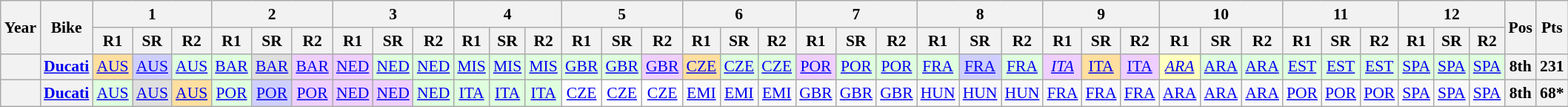<table class="wikitable" style="text-align:center; font-size:90%;">
<tr>
<th rowspan="2">Year</th>
<th rowspan="2">Bike</th>
<th colspan="3">1</th>
<th colspan="3">2</th>
<th colspan="3">3</th>
<th colspan="3">4</th>
<th colspan="3">5</th>
<th colspan="3">6</th>
<th colspan="3">7</th>
<th colspan="3">8</th>
<th colspan="3">9</th>
<th colspan="3">10</th>
<th colspan="3">11</th>
<th colspan="3">12</th>
<th rowspan="2">Pos</th>
<th rowspan="2">Pts</th>
</tr>
<tr>
<th>R1</th>
<th>SR</th>
<th>R2</th>
<th>R1</th>
<th>SR</th>
<th>R2</th>
<th>R1</th>
<th>SR</th>
<th>R2</th>
<th>R1</th>
<th>SR</th>
<th>R2</th>
<th>R1</th>
<th>SR</th>
<th>R2</th>
<th>R1</th>
<th>SR</th>
<th>R2</th>
<th>R1</th>
<th>SR</th>
<th>R2</th>
<th>R1</th>
<th>SR</th>
<th>R2</th>
<th>R1</th>
<th>SR</th>
<th>R2</th>
<th>R1</th>
<th>SR</th>
<th>R2</th>
<th>R1</th>
<th>SR</th>
<th>R2</th>
<th>R1</th>
<th>SR</th>
<th>R2</th>
</tr>
<tr>
<th></th>
<th><a href='#'>Ducati</a></th>
<td style="background:#FFDF9F;"><a href='#'>AUS</a><br></td>
<td style="background:#CFCFFF;"><a href='#'>AUS</a><br></td>
<td style="background:#DFFFDF;"><a href='#'>AUS</a><br></td>
<td style="background:#DFFFDF;"><a href='#'>BAR</a><br></td>
<td style="background:#DFDFDF;"><a href='#'>BAR</a><br></td>
<td style="background:#EFCFFF;"><a href='#'>BAR</a><br></td>
<td style="background:#EFCFFF;"><a href='#'>NED</a><br></td>
<td style="background:#DFFFDF;"><a href='#'>NED</a><br></td>
<td style="background:#DFFFDF;"><a href='#'>NED</a><br></td>
<td style="background:#DFFFDF;"><a href='#'>MIS</a><br></td>
<td style="background:#DFFFDF;"><a href='#'>MIS</a><br></td>
<td style="background:#DFFFDF;"><a href='#'>MIS</a><br></td>
<td style="background:#DFFFDF;"><a href='#'>GBR</a><br></td>
<td style="background:#DFFFDF;"><a href='#'>GBR</a><br></td>
<td style="background:#EFCFFF;"><a href='#'>GBR</a><br></td>
<td style="background:#FFDF9F;"><a href='#'>CZE</a><br></td>
<td style="background:#DFFFDF;"><a href='#'>CZE</a><br></td>
<td style="background:#DFFFDF;"><a href='#'>CZE</a><br></td>
<td style="background:#EFCFFF;"><a href='#'>POR</a><br></td>
<td style="background:#DFFFDF;"><a href='#'>POR</a><br></td>
<td style="background:#DFFFDF;"><a href='#'>POR</a><br></td>
<td style="background:#DFFFDF;"><a href='#'>FRA</a><br></td>
<td style="background:#CFCFFF;"><a href='#'>FRA</a><br></td>
<td style="background:#DFFFDF;"><a href='#'>FRA</a><br></td>
<td style="background:#EFCFFF;"><em><a href='#'>ITA</a></em><br></td>
<td style="background:#FFDF9F;"><a href='#'>ITA</a><br></td>
<td style="background:#EFCFFF;"><a href='#'>ITA</a><br></td>
<td style="background:#FFFFBF;"><em><a href='#'>ARA</a></em><br></td>
<td style="background:#DFFFDF;"><a href='#'>ARA</a><br></td>
<td style="background:#DFFFDF;"><a href='#'>ARA</a><br></td>
<td style="background:#DFFFDF;"><a href='#'>EST</a><br></td>
<td style="background:#DFFFDF;"><a href='#'>EST</a><br></td>
<td style="background:#DFFFDF;"><a href='#'>EST</a><br></td>
<td style="background:#DFFFDF;"><a href='#'>SPA</a><br></td>
<td style="background:#DFFFDF;"><a href='#'>SPA</a><br></td>
<td style="background:#DFFFDF;"><a href='#'>SPA</a><br></td>
<th>8th</th>
<th>231</th>
</tr>
<tr>
<th></th>
<th><a href='#'>Ducati</a></th>
<td style="background:#DFFFDF;"><a href='#'>AUS</a><br></td>
<td style="background:#DFDFDF;"><a href='#'>AUS</a><br></td>
<td style="background:#FFDF9F;"><a href='#'>AUS</a><br></td>
<td style="background:#DFFFDF;"><a href='#'>POR</a><br></td>
<td style="background:#CFCFFF;"><a href='#'>POR</a><br></td>
<td style="background:#EFCFFF;"><a href='#'>POR</a><br></td>
<td style="background:#EFCFFF;"><a href='#'>NED</a><br></td>
<td style="background:#EFCFFF;"><a href='#'>NED</a><br></td>
<td style="background:#DFFFDF;"><a href='#'>NED</a><br></td>
<td style="background:#DFFFDF;"><a href='#'>ITA</a><br></td>
<td style="background:#DFFFDF;"><a href='#'>ITA</a><br></td>
<td style="background:#DFFFDF;"><a href='#'>ITA</a><br></td>
<td style="background:#FFFFFF;"><a href='#'>CZE</a><br></td>
<td style="background:#FFFFFF;"><a href='#'>CZE</a><br></td>
<td style="background:#FFFFFF;"><a href='#'>CZE</a><br></td>
<td style="background:#;"><a href='#'>EMI</a><br></td>
<td style="background:#;"><a href='#'>EMI</a><br></td>
<td style="background:#;"><a href='#'>EMI</a><br></td>
<td style="background:#;"><a href='#'>GBR</a><br></td>
<td style="background:#;"><a href='#'>GBR</a><br></td>
<td style="background:#;"><a href='#'>GBR</a><br></td>
<td style="background:#;"><a href='#'>HUN</a><br></td>
<td style="background:#;"><a href='#'>HUN</a><br></td>
<td style="background:#;"><a href='#'>HUN</a><br></td>
<td style="background:#;"><a href='#'>FRA</a><br></td>
<td style="background:#;"><a href='#'>FRA</a><br></td>
<td style="background:#;"><a href='#'>FRA</a><br></td>
<td style="background:#;"><a href='#'>ARA</a><br></td>
<td style="background:#;"><a href='#'>ARA</a><br></td>
<td style="background:#;"><a href='#'>ARA</a><br></td>
<td style="background:#;"><a href='#'>POR</a><br></td>
<td style="background:#;"><a href='#'>POR</a><br></td>
<td style="background:#;"><a href='#'>POR</a><br></td>
<td style="background:#;"><a href='#'>SPA</a><br></td>
<td style="background:#;"><a href='#'>SPA</a><br></td>
<td style="background:#;"><a href='#'>SPA</a><br></td>
<th style="background:#;">8th</th>
<th style="background:#;">68*</th>
</tr>
</table>
